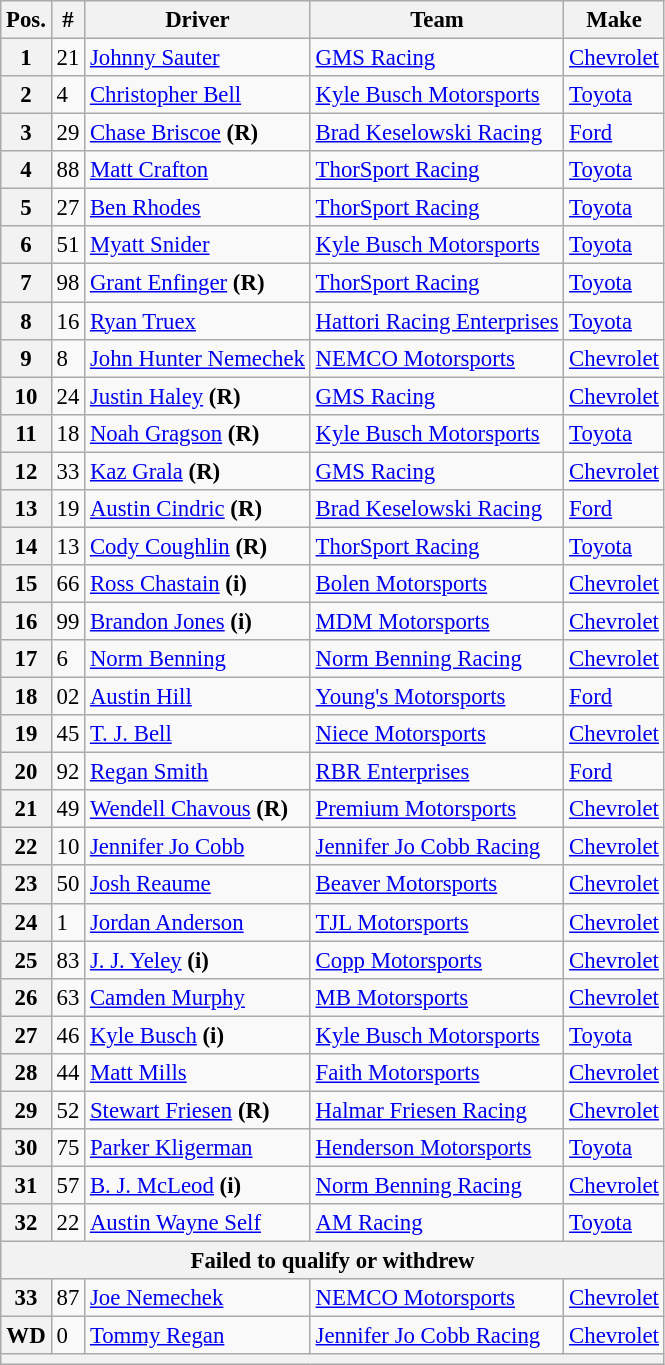<table class="wikitable" style="font-size:95%">
<tr>
<th>Pos.</th>
<th>#</th>
<th>Driver</th>
<th>Team</th>
<th>Make</th>
</tr>
<tr>
<th>1</th>
<td>21</td>
<td><a href='#'>Johnny Sauter</a></td>
<td><a href='#'>GMS Racing</a></td>
<td><a href='#'>Chevrolet</a></td>
</tr>
<tr>
<th>2</th>
<td>4</td>
<td><a href='#'>Christopher Bell</a></td>
<td><a href='#'>Kyle Busch Motorsports</a></td>
<td><a href='#'>Toyota</a></td>
</tr>
<tr>
<th>3</th>
<td>29</td>
<td><a href='#'>Chase Briscoe</a> <strong>(R)</strong></td>
<td><a href='#'>Brad Keselowski Racing</a></td>
<td><a href='#'>Ford</a></td>
</tr>
<tr>
<th>4</th>
<td>88</td>
<td><a href='#'>Matt Crafton</a></td>
<td><a href='#'>ThorSport Racing</a></td>
<td><a href='#'>Toyota</a></td>
</tr>
<tr>
<th>5</th>
<td>27</td>
<td><a href='#'>Ben Rhodes</a></td>
<td><a href='#'>ThorSport Racing</a></td>
<td><a href='#'>Toyota</a></td>
</tr>
<tr>
<th>6</th>
<td>51</td>
<td><a href='#'>Myatt Snider</a></td>
<td><a href='#'>Kyle Busch Motorsports</a></td>
<td><a href='#'>Toyota</a></td>
</tr>
<tr>
<th>7</th>
<td>98</td>
<td><a href='#'>Grant Enfinger</a> <strong>(R)</strong></td>
<td><a href='#'>ThorSport Racing</a></td>
<td><a href='#'>Toyota</a></td>
</tr>
<tr>
<th>8</th>
<td>16</td>
<td><a href='#'>Ryan Truex</a></td>
<td><a href='#'>Hattori Racing Enterprises</a></td>
<td><a href='#'>Toyota</a></td>
</tr>
<tr>
<th>9</th>
<td>8</td>
<td><a href='#'>John Hunter Nemechek</a></td>
<td><a href='#'>NEMCO Motorsports</a></td>
<td><a href='#'>Chevrolet</a></td>
</tr>
<tr>
<th>10</th>
<td>24</td>
<td><a href='#'>Justin Haley</a> <strong>(R)</strong></td>
<td><a href='#'>GMS Racing</a></td>
<td><a href='#'>Chevrolet</a></td>
</tr>
<tr>
<th>11</th>
<td>18</td>
<td><a href='#'>Noah Gragson</a> <strong>(R)</strong></td>
<td><a href='#'>Kyle Busch Motorsports</a></td>
<td><a href='#'>Toyota</a></td>
</tr>
<tr>
<th>12</th>
<td>33</td>
<td><a href='#'>Kaz Grala</a> <strong>(R)</strong></td>
<td><a href='#'>GMS Racing</a></td>
<td><a href='#'>Chevrolet</a></td>
</tr>
<tr>
<th>13</th>
<td>19</td>
<td><a href='#'>Austin Cindric</a> <strong>(R)</strong></td>
<td><a href='#'>Brad Keselowski Racing</a></td>
<td><a href='#'>Ford</a></td>
</tr>
<tr>
<th>14</th>
<td>13</td>
<td><a href='#'>Cody Coughlin</a> <strong>(R)</strong></td>
<td><a href='#'>ThorSport Racing</a></td>
<td><a href='#'>Toyota</a></td>
</tr>
<tr>
<th>15</th>
<td>66</td>
<td><a href='#'>Ross Chastain</a> <strong>(i)</strong></td>
<td><a href='#'>Bolen Motorsports</a></td>
<td><a href='#'>Chevrolet</a></td>
</tr>
<tr>
<th>16</th>
<td>99</td>
<td><a href='#'>Brandon Jones</a> <strong>(i)</strong></td>
<td><a href='#'>MDM Motorsports</a></td>
<td><a href='#'>Chevrolet</a></td>
</tr>
<tr>
<th>17</th>
<td>6</td>
<td><a href='#'>Norm Benning</a></td>
<td><a href='#'>Norm Benning Racing</a></td>
<td><a href='#'>Chevrolet</a></td>
</tr>
<tr>
<th>18</th>
<td>02</td>
<td><a href='#'>Austin Hill</a></td>
<td><a href='#'>Young's Motorsports</a></td>
<td><a href='#'>Ford</a></td>
</tr>
<tr>
<th>19</th>
<td>45</td>
<td><a href='#'>T. J. Bell</a></td>
<td><a href='#'>Niece Motorsports</a></td>
<td><a href='#'>Chevrolet</a></td>
</tr>
<tr>
<th>20</th>
<td>92</td>
<td><a href='#'>Regan Smith</a></td>
<td><a href='#'>RBR Enterprises</a></td>
<td><a href='#'>Ford</a></td>
</tr>
<tr>
<th>21</th>
<td>49</td>
<td><a href='#'>Wendell Chavous</a> <strong>(R)</strong></td>
<td><a href='#'>Premium Motorsports</a></td>
<td><a href='#'>Chevrolet</a></td>
</tr>
<tr>
<th>22</th>
<td>10</td>
<td><a href='#'>Jennifer Jo Cobb</a></td>
<td><a href='#'>Jennifer Jo Cobb Racing</a></td>
<td><a href='#'>Chevrolet</a></td>
</tr>
<tr>
<th>23</th>
<td>50</td>
<td><a href='#'>Josh Reaume</a></td>
<td><a href='#'>Beaver Motorsports</a></td>
<td><a href='#'>Chevrolet</a></td>
</tr>
<tr>
<th>24</th>
<td>1</td>
<td><a href='#'>Jordan Anderson</a></td>
<td><a href='#'>TJL Motorsports</a></td>
<td><a href='#'>Chevrolet</a></td>
</tr>
<tr>
<th>25</th>
<td>83</td>
<td><a href='#'>J. J. Yeley</a> <strong>(i)</strong></td>
<td><a href='#'>Copp Motorsports</a></td>
<td><a href='#'>Chevrolet</a></td>
</tr>
<tr>
<th>26</th>
<td>63</td>
<td><a href='#'>Camden Murphy</a></td>
<td><a href='#'>MB Motorsports</a></td>
<td><a href='#'>Chevrolet</a></td>
</tr>
<tr>
<th>27</th>
<td>46</td>
<td><a href='#'>Kyle Busch</a> <strong>(i)</strong></td>
<td><a href='#'>Kyle Busch Motorsports</a></td>
<td><a href='#'>Toyota</a></td>
</tr>
<tr>
<th>28</th>
<td>44</td>
<td><a href='#'>Matt Mills</a></td>
<td><a href='#'>Faith Motorsports</a></td>
<td><a href='#'>Chevrolet</a></td>
</tr>
<tr>
<th>29</th>
<td>52</td>
<td><a href='#'>Stewart Friesen</a> <strong>(R)</strong></td>
<td><a href='#'>Halmar Friesen Racing</a></td>
<td><a href='#'>Chevrolet</a></td>
</tr>
<tr>
<th>30</th>
<td>75</td>
<td><a href='#'>Parker Kligerman</a></td>
<td><a href='#'>Henderson Motorsports</a></td>
<td><a href='#'>Toyota</a></td>
</tr>
<tr>
<th>31</th>
<td>57</td>
<td><a href='#'>B. J. McLeod</a> <strong>(i)</strong></td>
<td><a href='#'>Norm Benning Racing</a></td>
<td><a href='#'>Chevrolet</a></td>
</tr>
<tr>
<th>32</th>
<td>22</td>
<td><a href='#'>Austin Wayne Self</a></td>
<td><a href='#'>AM Racing</a></td>
<td><a href='#'>Toyota</a></td>
</tr>
<tr>
<th colspan="5">Failed to qualify or withdrew</th>
</tr>
<tr>
<th>33</th>
<td>87</td>
<td><a href='#'>Joe Nemechek</a></td>
<td><a href='#'>NEMCO Motorsports</a></td>
<td><a href='#'>Chevrolet</a></td>
</tr>
<tr>
<th>WD</th>
<td>0</td>
<td><a href='#'>Tommy Regan</a></td>
<td><a href='#'>Jennifer Jo Cobb Racing</a></td>
<td><a href='#'>Chevrolet</a></td>
</tr>
<tr>
<th colspan="5"></th>
</tr>
</table>
